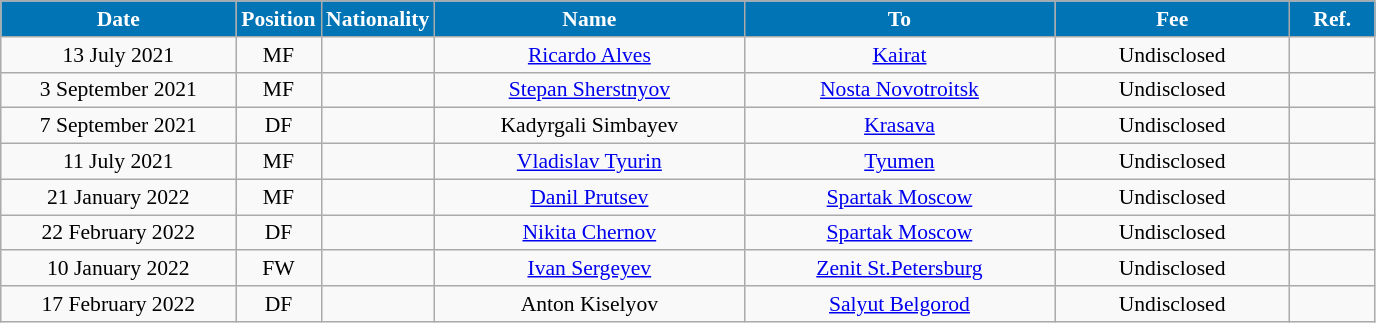<table class="wikitable"  style="text-align:center; font-size:90%; ">
<tr>
<th style="background:#0174B5; color:#FFFFFF; width:150px;">Date</th>
<th style="background:#0174B5; color:#FFFFFF; width:50px;">Position</th>
<th style="background:#0174B5; color:#FFFFFF; width:50px;">Nationality</th>
<th style="background:#0174B5; color:#FFFFFF; width:200px;">Name</th>
<th style="background:#0174B5; color:#FFFFFF; width:200px;">To</th>
<th style="background:#0174B5; color:#FFFFFF; width:150px;">Fee</th>
<th style="background:#0174B5; color:#FFFFFF; width:50px;">Ref.</th>
</tr>
<tr>
<td>13 July 2021</td>
<td>MF</td>
<td></td>
<td><a href='#'>Ricardo Alves</a></td>
<td><a href='#'>Kairat</a></td>
<td>Undisclosed</td>
<td></td>
</tr>
<tr>
<td>3 September 2021</td>
<td>MF</td>
<td></td>
<td><a href='#'>Stepan Sherstnyov</a></td>
<td><a href='#'>Nosta Novotroitsk</a></td>
<td>Undisclosed</td>
<td></td>
</tr>
<tr>
<td>7 September 2021</td>
<td>DF</td>
<td></td>
<td>Kadyrgali Simbayev</td>
<td><a href='#'>Krasava</a></td>
<td>Undisclosed</td>
<td></td>
</tr>
<tr>
<td>11 July 2021</td>
<td>MF</td>
<td></td>
<td><a href='#'>Vladislav Tyurin</a></td>
<td><a href='#'>Tyumen</a></td>
<td>Undisclosed</td>
<td></td>
</tr>
<tr>
<td>21 January 2022</td>
<td>MF</td>
<td></td>
<td><a href='#'>Danil Prutsev</a></td>
<td><a href='#'>Spartak Moscow</a></td>
<td>Undisclosed</td>
<td></td>
</tr>
<tr>
<td>22 February 2022</td>
<td>DF</td>
<td></td>
<td><a href='#'>Nikita Chernov</a></td>
<td><a href='#'>Spartak Moscow</a></td>
<td>Undisclosed</td>
<td></td>
</tr>
<tr>
<td>10 January 2022</td>
<td>FW</td>
<td></td>
<td><a href='#'>Ivan Sergeyev</a></td>
<td><a href='#'>Zenit St.Petersburg</a></td>
<td>Undisclosed</td>
<td></td>
</tr>
<tr>
<td>17 February 2022</td>
<td>DF</td>
<td></td>
<td>Anton Kiselyov</td>
<td><a href='#'>Salyut Belgorod</a></td>
<td>Undisclosed</td>
<td></td>
</tr>
</table>
